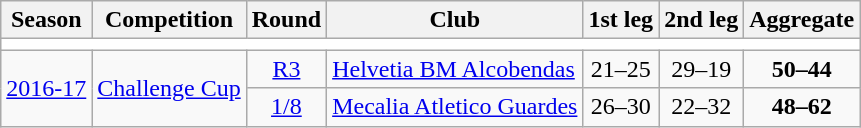<table class="wikitable">
<tr>
<th>Season</th>
<th>Competition</th>
<th>Round</th>
<th>Club</th>
<th>1st leg</th>
<th>2nd leg</th>
<th>Aggregate</th>
</tr>
<tr>
<td colspan="7" bgcolor=white></td>
</tr>
<tr>
<td rowspan="2"><a href='#'>2016-17</a></td>
<td rowspan="2"><a href='#'>Challenge Cup</a></td>
<td style="text-align:center;"><a href='#'>R3</a></td>
<td> <a href='#'>Helvetia BM Alcobendas</a></td>
<td style="text-align:center;">21–25</td>
<td style="text-align:center;">29–19</td>
<td style="text-align:center;"><strong>50–44</strong></td>
</tr>
<tr>
<td style="text-align:center;"><a href='#'>1/8</a></td>
<td> <a href='#'>Mecalia Atletico Guardes</a></td>
<td style="text-align:center;">26–30</td>
<td style="text-align:center;">22–32</td>
<td style="text-align:center;"><strong>48–62</strong></td>
</tr>
</table>
